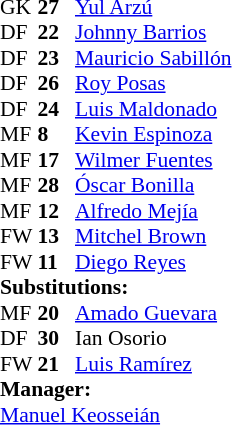<table style = "font-size: 90%" cellspacing = "0" cellpadding = "0">
<tr>
<td colspan = 4></td>
</tr>
<tr>
<th style="width:25px;"></th>
<th style="width:25px;"></th>
</tr>
<tr>
<td>GK</td>
<td><strong>27</strong></td>
<td> <a href='#'>Yul Arzú</a></td>
</tr>
<tr>
<td>DF</td>
<td><strong>22</strong></td>
<td> <a href='#'>Johnny Barrios</a></td>
</tr>
<tr>
<td>DF</td>
<td><strong>23</strong></td>
<td> <a href='#'>Mauricio Sabillón</a></td>
</tr>
<tr>
<td>DF</td>
<td><strong>26</strong></td>
<td> <a href='#'>Roy Posas</a></td>
<td></td>
<td></td>
</tr>
<tr>
<td>DF</td>
<td><strong>24</strong></td>
<td> <a href='#'>Luis Maldonado</a></td>
</tr>
<tr>
<td>MF</td>
<td><strong>8</strong></td>
<td> <a href='#'>Kevin Espinoza</a></td>
<td></td>
<td></td>
</tr>
<tr>
<td>MF</td>
<td><strong>17</strong></td>
<td> <a href='#'>Wilmer Fuentes</a></td>
</tr>
<tr>
<td>MF</td>
<td><strong>28</strong></td>
<td> <a href='#'>Óscar Bonilla</a></td>
</tr>
<tr>
<td>MF</td>
<td><strong>12</strong></td>
<td> <a href='#'>Alfredo Mejía</a></td>
<td></td>
<td></td>
</tr>
<tr>
<td>FW</td>
<td><strong>13</strong></td>
<td> <a href='#'>Mitchel Brown</a></td>
<td></td>
<td></td>
</tr>
<tr>
<td>FW</td>
<td><strong>11</strong></td>
<td> <a href='#'>Diego Reyes</a></td>
</tr>
<tr>
<td colspan = 3><strong>Substitutions:</strong></td>
</tr>
<tr>
<td>MF</td>
<td><strong>20</strong></td>
<td> <a href='#'>Amado Guevara</a></td>
<td></td>
<td></td>
</tr>
<tr>
<td>DF</td>
<td><strong>30</strong></td>
<td> Ian Osorio</td>
<td></td>
<td></td>
</tr>
<tr>
<td>FW</td>
<td><strong>21</strong></td>
<td> <a href='#'>Luis Ramírez</a></td>
<td></td>
<td></td>
</tr>
<tr>
<td colspan = 3><strong>Manager:</strong></td>
</tr>
<tr>
<td colspan = 3> <a href='#'>Manuel Keosseián</a></td>
</tr>
</table>
